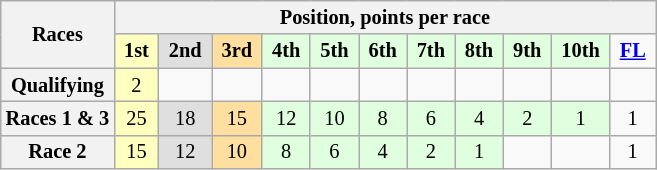<table class="wikitable" style="font-size: 85%; text-align:center">
<tr>
<th rowspan=2>Races</th>
<th colspan=11>Position, points per race</th>
</tr>
<tr>
<td style="background:#ffffbf"> <strong>1st</strong> </td>
<td style="background:#dfdfdf"> <strong>2nd</strong> </td>
<td style="background:#ffdf9f"> <strong>3rd</strong> </td>
<td style="background:#dfffdf"> <strong>4th</strong> </td>
<td style="background:#dfffdf"> <strong>5th</strong> </td>
<td style="background:#dfffdf"> <strong>6th</strong> </td>
<td style="background:#dfffdf"> <strong>7th</strong> </td>
<td style="background:#dfffdf"> <strong>8th</strong> </td>
<td style="background:#dfffdf"> <strong>9th</strong> </td>
<td style="background:#dfffdf"> <strong>10th</strong> </td>
<td> <strong><a href='#'>FL</a></strong> </td>
</tr>
<tr>
<th>Qualifying</th>
<td style="background:#ffffbf">2</td>
<td></td>
<td></td>
<td></td>
<td></td>
<td></td>
<td></td>
<td></td>
<td></td>
<td></td>
<td></td>
</tr>
<tr>
<th>Races 1 & 3</th>
<td style="background:#ffffbf">25</td>
<td style="background:#dfdfdf">18</td>
<td style="background:#ffdf9f">15</td>
<td style="background:#dfffdf">12</td>
<td style="background:#dfffdf">10</td>
<td style="background:#dfffdf">8</td>
<td style="background:#dfffdf">6</td>
<td style="background:#dfffdf">4</td>
<td style="background:#dfffdf">2</td>
<td style="background:#dfffdf">1</td>
<td>1</td>
</tr>
<tr>
<th>Race 2</th>
<td style="background:#ffffbf">15</td>
<td style="background:#dfdfdf">12</td>
<td style="background:#ffdf9f">10</td>
<td style="background:#dfffdf">8</td>
<td style="background:#dfffdf">6</td>
<td style="background:#dfffdf">4</td>
<td style="background:#dfffdf">2</td>
<td style="background:#dfffdf">1</td>
<td></td>
<td></td>
<td>1</td>
</tr>
</table>
